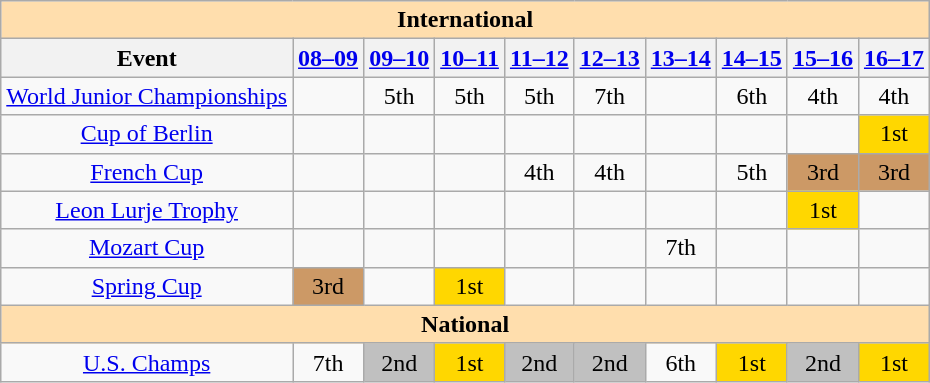<table class="wikitable">
<tr>
<th colspan="10" style="background-color: #ffdead; " align="center"><strong>International</strong><strong></strong></th>
</tr>
<tr>
<th>Event</th>
<th><a href='#'>08–09</a></th>
<th><a href='#'>09–10</a></th>
<th><a href='#'>10–11</a></th>
<th><a href='#'>11–12</a></th>
<th><a href='#'>12–13</a></th>
<th><a href='#'>13–14</a></th>
<th><a href='#'>14–15</a></th>
<th><a href='#'>15–16</a></th>
<th><a href='#'>16–17</a></th>
</tr>
<tr>
<td align="center"><a href='#'>World Junior Championships</a></td>
<td></td>
<td align="center">5th</td>
<td align="center">5th</td>
<td align="center">5th</td>
<td align="center">7th</td>
<td></td>
<td align="center">6th</td>
<td align="center">4th</td>
<td align="center">4th</td>
</tr>
<tr>
<td align="center"><a href='#'>Cup of Berlin</a></td>
<td></td>
<td></td>
<td></td>
<td></td>
<td></td>
<td></td>
<td></td>
<td></td>
<td bgcolor="gold" align="center">1st</td>
</tr>
<tr>
<td align="center"><a href='#'>French Cup</a></td>
<td align="center"></td>
<td></td>
<td></td>
<td align="center">4th</td>
<td align="center">4th</td>
<td></td>
<td align="center">5th</td>
<td bgcolor="cc9966" align="center">3rd</td>
<td bgcolor="cc9966" align="center">3rd</td>
</tr>
<tr>
<td align="center"><a href='#'>Leon Lurje Trophy</a></td>
<td></td>
<td></td>
<td></td>
<td></td>
<td></td>
<td align="center"></td>
<td></td>
<td bgcolor="gold" align="center">1st</td>
<td></td>
</tr>
<tr>
<td align="center"><a href='#'>Mozart Cup</a></td>
<td></td>
<td></td>
<td></td>
<td></td>
<td></td>
<td align="center">7th</td>
<td></td>
<td></td>
<td></td>
</tr>
<tr>
<td align="center"><a href='#'>Spring Cup</a></td>
<td bgcolor="cc9966" align="center">3rd</td>
<td></td>
<td bgcolor="gold" align="center">1st</td>
<td></td>
<td align="center"></td>
<td></td>
<td></td>
<td></td>
<td></td>
</tr>
<tr>
<th colspan="10" style="background-color: #ffdead; " align="center"><strong>National</strong></th>
</tr>
<tr>
<td align="center"><a href='#'>U.S. Champs</a></td>
<td align="center">7th</td>
<td bgcolor="silver" align="center">2nd</td>
<td bgcolor="gold" align="center">1st</td>
<td bgcolor="silver" align="center">2nd</td>
<td bgcolor="silver" align="center">2nd</td>
<td align="center">6th</td>
<td bgcolor="gold" align="center">1st</td>
<td bgcolor="silver" align="center">2nd</td>
<td bgcolor="gold" align="center">1st</td>
</tr>
</table>
